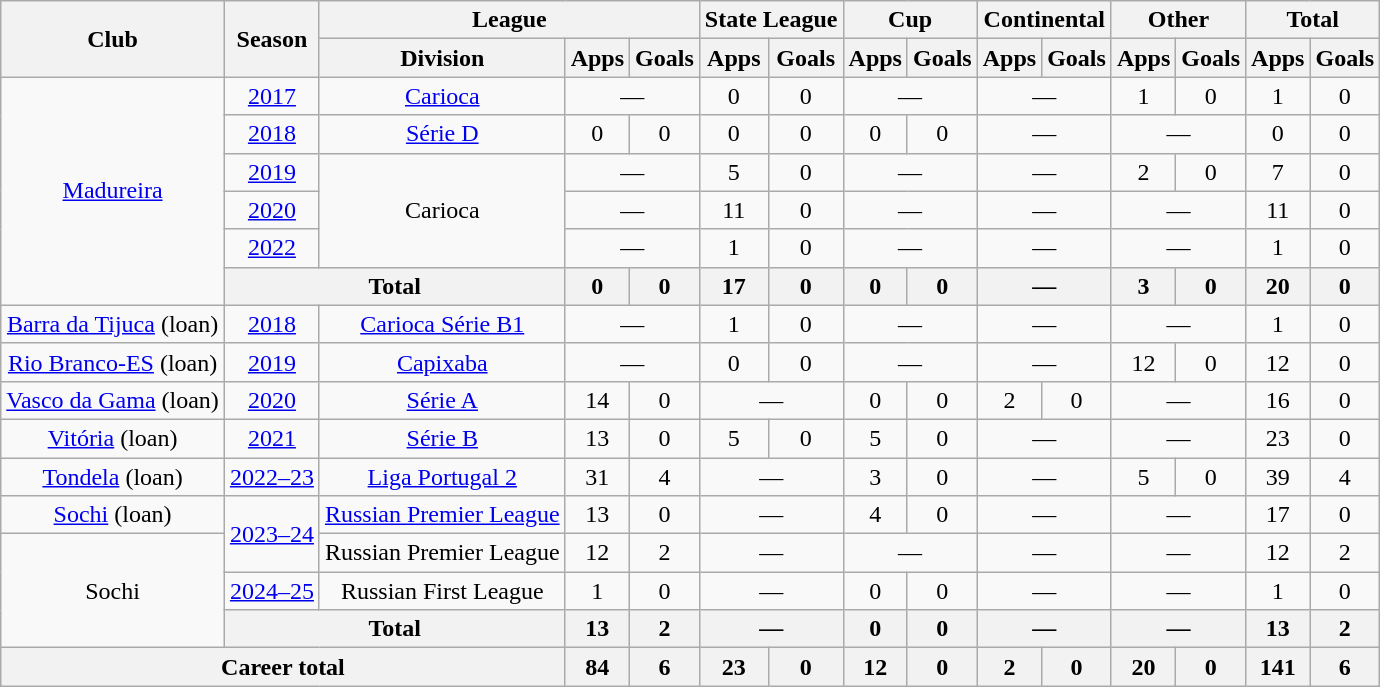<table class="wikitable" style="text-align: center;">
<tr>
<th rowspan="2">Club</th>
<th rowspan="2">Season</th>
<th colspan="3">League</th>
<th colspan="2">State League</th>
<th colspan="2">Cup</th>
<th colspan="2">Continental</th>
<th colspan="2">Other</th>
<th colspan="2">Total</th>
</tr>
<tr>
<th>Division</th>
<th>Apps</th>
<th>Goals</th>
<th>Apps</th>
<th>Goals</th>
<th>Apps</th>
<th>Goals</th>
<th>Apps</th>
<th>Goals</th>
<th>Apps</th>
<th>Goals</th>
<th>Apps</th>
<th>Goals</th>
</tr>
<tr>
<td rowspan="6" valign="center"><a href='#'>Madureira</a></td>
<td><a href='#'>2017</a></td>
<td><a href='#'>Carioca</a></td>
<td colspan="2">—</td>
<td>0</td>
<td>0</td>
<td colspan="2">—</td>
<td colspan="2">—</td>
<td>1</td>
<td>0</td>
<td>1</td>
<td>0</td>
</tr>
<tr>
<td><a href='#'>2018</a></td>
<td><a href='#'>Série D</a></td>
<td>0</td>
<td>0</td>
<td>0</td>
<td>0</td>
<td>0</td>
<td>0</td>
<td colspan="2">—</td>
<td colspan="2">—</td>
<td>0</td>
<td>0</td>
</tr>
<tr>
<td><a href='#'>2019</a></td>
<td rowspan="3">Carioca</td>
<td colspan="2">—</td>
<td>5</td>
<td>0</td>
<td colspan="2">—</td>
<td colspan="2">—</td>
<td>2</td>
<td>0</td>
<td>7</td>
<td>0</td>
</tr>
<tr>
<td><a href='#'>2020</a></td>
<td colspan="2">—</td>
<td>11</td>
<td>0</td>
<td colspan="2">—</td>
<td colspan="2">—</td>
<td colspan="2">—</td>
<td>11</td>
<td>0</td>
</tr>
<tr>
<td><a href='#'>2022</a></td>
<td colspan="2">—</td>
<td>1</td>
<td>0</td>
<td colspan="2">—</td>
<td colspan="2">—</td>
<td colspan="2">—</td>
<td>1</td>
<td>0</td>
</tr>
<tr>
<th colspan="2">Total</th>
<th>0</th>
<th>0</th>
<th>17</th>
<th>0</th>
<th>0</th>
<th>0</th>
<th colspan="2">—</th>
<th>3</th>
<th>0</th>
<th>20</th>
<th>0</th>
</tr>
<tr>
<td valign="center"><a href='#'>Barra da Tijuca</a> (loan)</td>
<td><a href='#'>2018</a></td>
<td><a href='#'>Carioca Série B1</a></td>
<td colspan="2">—</td>
<td>1</td>
<td>0</td>
<td colspan="2">—</td>
<td colspan="2">—</td>
<td colspan="2">—</td>
<td>1</td>
<td>0</td>
</tr>
<tr>
<td valign="center"><a href='#'>Rio Branco-ES</a> (loan)</td>
<td><a href='#'>2019</a></td>
<td><a href='#'>Capixaba</a></td>
<td colspan="2">—</td>
<td>0</td>
<td>0</td>
<td colspan="2">—</td>
<td colspan="2">—</td>
<td>12</td>
<td>0</td>
<td>12</td>
<td>0</td>
</tr>
<tr>
<td valign="center"><a href='#'>Vasco da Gama</a> (loan)</td>
<td><a href='#'>2020</a></td>
<td><a href='#'>Série A</a></td>
<td>14</td>
<td>0</td>
<td colspan="2">—</td>
<td>0</td>
<td>0</td>
<td>2</td>
<td>0</td>
<td colspan="2">—</td>
<td>16</td>
<td>0</td>
</tr>
<tr>
<td valign="center"><a href='#'>Vitória</a> (loan)</td>
<td><a href='#'>2021</a></td>
<td><a href='#'>Série B</a></td>
<td>13</td>
<td>0</td>
<td>5</td>
<td>0</td>
<td>5</td>
<td>0</td>
<td colspan="2">—</td>
<td colspan="2">—</td>
<td>23</td>
<td>0</td>
</tr>
<tr>
<td valign="center"><a href='#'>Tondela</a> (loan)</td>
<td><a href='#'>2022–23</a></td>
<td><a href='#'>Liga Portugal 2</a></td>
<td>31</td>
<td>4</td>
<td colspan="2">—</td>
<td>3</td>
<td>0</td>
<td colspan="2">—</td>
<td>5</td>
<td>0</td>
<td>39</td>
<td>4</td>
</tr>
<tr>
<td valign="center"><a href='#'>Sochi</a> (loan)</td>
<td rowspan="2"><a href='#'>2023–24</a></td>
<td><a href='#'>Russian Premier League</a></td>
<td>13</td>
<td>0</td>
<td colspan="2">—</td>
<td>4</td>
<td>0</td>
<td colspan="2">—</td>
<td colspan="2">—</td>
<td>17</td>
<td>0</td>
</tr>
<tr>
<td rowspan="3" valign="center">Sochi</td>
<td>Russian Premier League</td>
<td>12</td>
<td>2</td>
<td colspan="2">—</td>
<td colspan="2">—</td>
<td colspan="2">—</td>
<td colspan="2">—</td>
<td>12</td>
<td>2</td>
</tr>
<tr>
<td><a href='#'>2024–25</a></td>
<td>Russian First League</td>
<td>1</td>
<td>0</td>
<td colspan="2">—</td>
<td>0</td>
<td>0</td>
<td colspan="2">—</td>
<td colspan="2">—</td>
<td>1</td>
<td>0</td>
</tr>
<tr>
<th colspan="2">Total</th>
<th>13</th>
<th>2</th>
<th colspan="2">—</th>
<th>0</th>
<th>0</th>
<th colspan="2">—</th>
<th colspan="2">—</th>
<th>13</th>
<th>2</th>
</tr>
<tr>
<th colspan="3"><strong>Career total</strong></th>
<th>84</th>
<th>6</th>
<th>23</th>
<th>0</th>
<th>12</th>
<th>0</th>
<th>2</th>
<th>0</th>
<th>20</th>
<th>0</th>
<th>141</th>
<th>6</th>
</tr>
</table>
